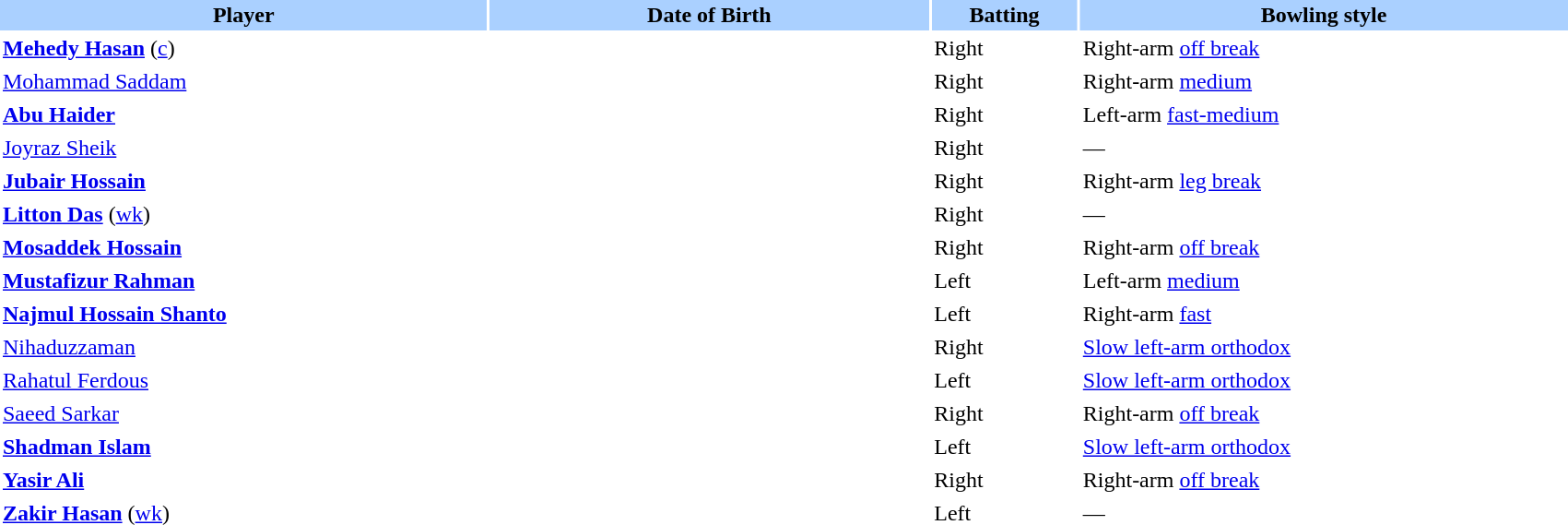<table border="0" cellspacing="2" cellpadding="2" style="width:90%;">
<tr style="background:#aad0ff;">
<th width=20%>Player</th>
<th width=18%>Date of Birth</th>
<th width=6%>Batting</th>
<th width=20%>Bowling style</th>
</tr>
<tr>
<td><strong><a href='#'>Mehedy Hasan</a></strong> (<a href='#'>c</a>)</td>
<td></td>
<td>Right</td>
<td>Right-arm <a href='#'>off break</a></td>
</tr>
<tr>
<td><a href='#'>Mohammad Saddam</a></td>
<td></td>
<td>Right</td>
<td>Right-arm <a href='#'>medium</a></td>
</tr>
<tr>
<td><strong><a href='#'>Abu Haider</a></strong></td>
<td></td>
<td>Right</td>
<td>Left-arm <a href='#'>fast-medium</a></td>
</tr>
<tr>
<td><a href='#'>Joyraz Sheik</a></td>
<td></td>
<td>Right</td>
<td>—</td>
</tr>
<tr>
<td><strong><a href='#'>Jubair Hossain</a></strong></td>
<td></td>
<td>Right</td>
<td>Right-arm <a href='#'>leg break</a></td>
</tr>
<tr>
<td><strong><a href='#'>Litton Das</a></strong> (<a href='#'>wk</a>)</td>
<td></td>
<td>Right</td>
<td>—</td>
</tr>
<tr>
<td><strong><a href='#'>Mosaddek Hossain</a></strong></td>
<td></td>
<td>Right</td>
<td>Right-arm <a href='#'>off break</a></td>
</tr>
<tr>
<td><strong><a href='#'>Mustafizur Rahman</a></strong></td>
<td></td>
<td>Left</td>
<td>Left-arm <a href='#'>medium</a></td>
</tr>
<tr>
<td><strong><a href='#'>Najmul Hossain Shanto</a></strong></td>
<td></td>
<td>Left</td>
<td>Right-arm <a href='#'>fast</a></td>
</tr>
<tr>
<td><a href='#'>Nihaduzzaman</a></td>
<td></td>
<td>Right</td>
<td><a href='#'>Slow left-arm orthodox</a></td>
</tr>
<tr>
<td><a href='#'>Rahatul Ferdous</a></td>
<td></td>
<td>Left</td>
<td><a href='#'>Slow left-arm orthodox</a></td>
</tr>
<tr>
<td><a href='#'>Saeed Sarkar</a></td>
<td></td>
<td>Right</td>
<td>Right-arm <a href='#'>off break</a></td>
</tr>
<tr>
<td><strong><a href='#'>Shadman Islam</a></strong></td>
<td></td>
<td>Left</td>
<td><a href='#'>Slow left-arm orthodox</a></td>
</tr>
<tr>
<td><strong><a href='#'>Yasir Ali</a></strong></td>
<td></td>
<td>Right</td>
<td>Right-arm <a href='#'>off break</a></td>
</tr>
<tr>
<td><strong><a href='#'>Zakir Hasan</a></strong> (<a href='#'>wk</a>)</td>
<td></td>
<td>Left</td>
<td>—</td>
</tr>
</table>
